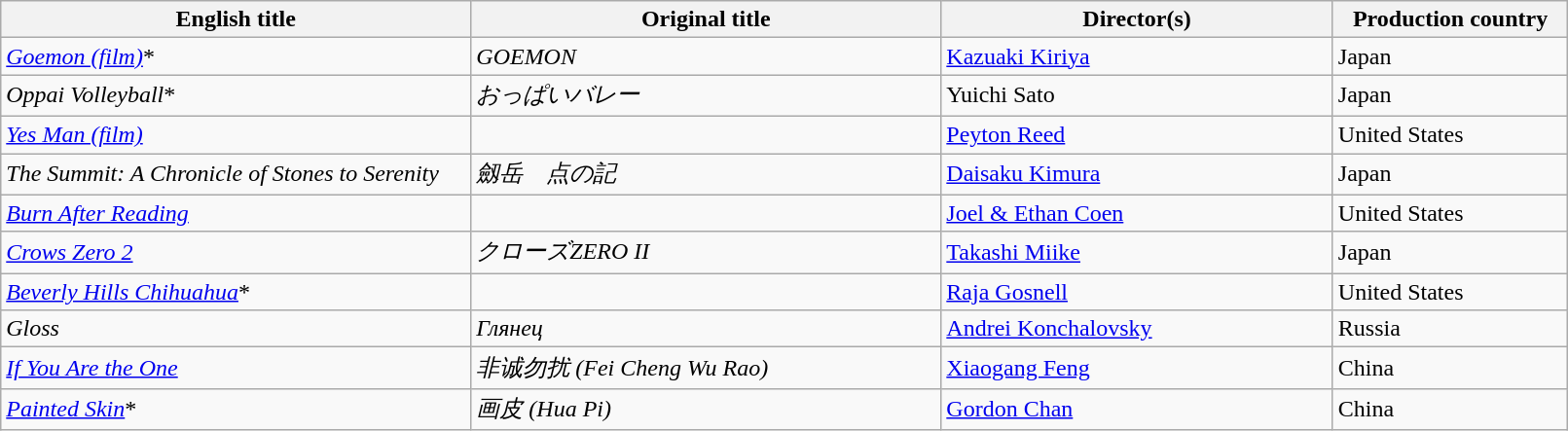<table class="sortable wikitable" width="85%" cellpadding="5">
<tr>
<th width="30%">English title</th>
<th width="30%">Original title</th>
<th width="25%">Director(s)</th>
<th width="15%">Production country</th>
</tr>
<tr>
<td><em><a href='#'>Goemon (film)</a></em>*</td>
<td><em>GOEMON</em></td>
<td><a href='#'>Kazuaki Kiriya</a></td>
<td>Japan</td>
</tr>
<tr>
<td><em>Oppai Volleyball</em>*</td>
<td><em>おっぱいバレー</em></td>
<td>Yuichi Sato</td>
<td>Japan</td>
</tr>
<tr>
<td><em><a href='#'>Yes Man (film)</a></em></td>
<td></td>
<td><a href='#'>Peyton Reed</a></td>
<td>United States</td>
</tr>
<tr>
<td><em>The Summit: A Chronicle of Stones to Serenity</em></td>
<td><em>劔岳　点の記</em></td>
<td><a href='#'>Daisaku Kimura</a></td>
<td>Japan</td>
</tr>
<tr>
<td><em><a href='#'>Burn After Reading</a></em></td>
<td></td>
<td><a href='#'>Joel & Ethan Coen</a></td>
<td>United States</td>
</tr>
<tr>
<td><em><a href='#'>Crows Zero 2</a></em></td>
<td><em>クローズZERO II</em></td>
<td><a href='#'>Takashi Miike</a></td>
<td>Japan</td>
</tr>
<tr>
<td><em><a href='#'>Beverly Hills Chihuahua</a></em>*</td>
<td></td>
<td><a href='#'>Raja Gosnell</a></td>
<td>United States</td>
</tr>
<tr>
<td><em>Gloss</em></td>
<td><em>Глянец</em></td>
<td><a href='#'>Andrei Konchalovsky</a></td>
<td>Russia</td>
</tr>
<tr>
<td><em><a href='#'>If You Are the One</a></em></td>
<td><em>非诚勿扰 (Fei Cheng Wu Rao)</em></td>
<td><a href='#'>Xiaogang Feng</a></td>
<td>China</td>
</tr>
<tr>
<td><em><a href='#'>Painted Skin</a></em>*</td>
<td><em>画皮 (Hua Pi)</em></td>
<td><a href='#'>Gordon Chan</a></td>
<td>China</td>
</tr>
</table>
